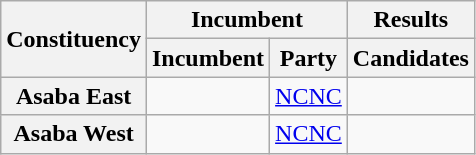<table class="wikitable sortable">
<tr>
<th rowspan="2">Constituency</th>
<th colspan="2">Incumbent</th>
<th>Results</th>
</tr>
<tr valign="bottom">
<th>Incumbent</th>
<th>Party</th>
<th>Candidates</th>
</tr>
<tr>
<th>Asaba East</th>
<td></td>
<td><a href='#'>NCNC</a></td>
<td nowrap=""></td>
</tr>
<tr>
<th>Asaba West</th>
<td></td>
<td><a href='#'>NCNC</a></td>
<td nowrap=""></td>
</tr>
</table>
